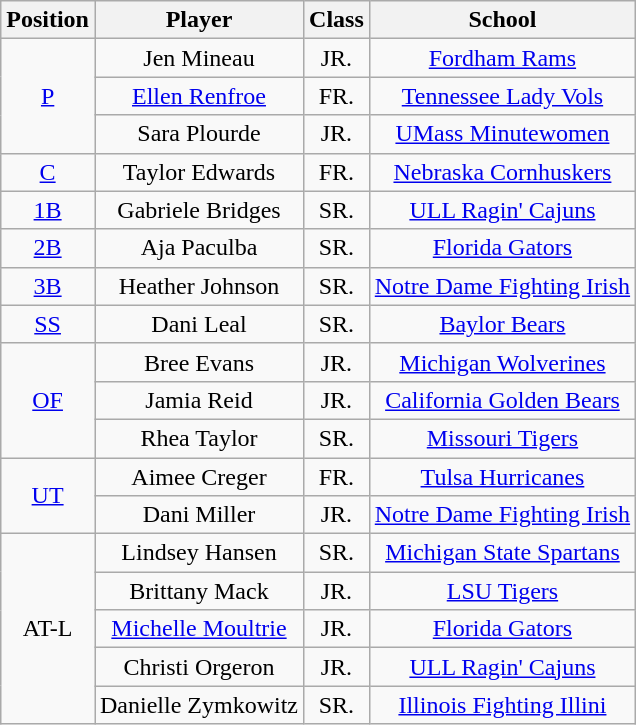<table class="wikitable">
<tr>
<th>Position</th>
<th>Player</th>
<th>Class</th>
<th>School</th>
</tr>
<tr align=center>
<td rowspan=3><a href='#'>P</a></td>
<td>Jen Mineau</td>
<td>JR.</td>
<td><a href='#'>Fordham Rams</a></td>
</tr>
<tr align=center>
<td><a href='#'>Ellen Renfroe</a></td>
<td>FR.</td>
<td><a href='#'>Tennessee Lady Vols</a></td>
</tr>
<tr align=center>
<td>Sara Plourde</td>
<td>JR.</td>
<td><a href='#'>UMass Minutewomen</a></td>
</tr>
<tr align=center>
<td rowspan=1><a href='#'>C</a></td>
<td>Taylor Edwards</td>
<td>FR.</td>
<td><a href='#'>Nebraska Cornhuskers</a></td>
</tr>
<tr align=center>
<td rowspan=1><a href='#'>1B</a></td>
<td>Gabriele Bridges</td>
<td>SR.</td>
<td><a href='#'>ULL Ragin' Cajuns</a></td>
</tr>
<tr align=center>
<td rowspan=1><a href='#'>2B</a></td>
<td>Aja Paculba</td>
<td>SR.</td>
<td><a href='#'>Florida Gators</a></td>
</tr>
<tr align=center>
<td rowspan=1><a href='#'>3B</a></td>
<td>Heather Johnson</td>
<td>SR.</td>
<td><a href='#'>Notre Dame Fighting Irish</a></td>
</tr>
<tr align=center>
<td rowspan=1><a href='#'>SS</a></td>
<td>Dani Leal</td>
<td>SR.</td>
<td><a href='#'>Baylor Bears</a></td>
</tr>
<tr align=center>
<td rowspan=3><a href='#'>OF</a></td>
<td>Bree Evans</td>
<td>JR.</td>
<td><a href='#'>Michigan Wolverines</a></td>
</tr>
<tr align=center>
<td>Jamia Reid</td>
<td>JR.</td>
<td><a href='#'>California Golden Bears</a></td>
</tr>
<tr align=center>
<td>Rhea Taylor</td>
<td>SR.</td>
<td><a href='#'>Missouri Tigers</a></td>
</tr>
<tr align=center>
<td rowspan=2><a href='#'>UT</a></td>
<td>Aimee Creger</td>
<td>FR.</td>
<td><a href='#'>Tulsa Hurricanes</a></td>
</tr>
<tr align=center>
<td>Dani Miller</td>
<td>JR.</td>
<td><a href='#'>Notre Dame Fighting Irish</a></td>
</tr>
<tr align=center>
<td rowspan=6>AT-L</td>
<td>Lindsey Hansen</td>
<td>SR.</td>
<td><a href='#'>Michigan State Spartans</a></td>
</tr>
<tr align=center>
<td>Brittany Mack</td>
<td>JR.</td>
<td><a href='#'>LSU Tigers</a></td>
</tr>
<tr align=center>
<td><a href='#'>Michelle Moultrie</a></td>
<td>JR.</td>
<td><a href='#'>Florida Gators</a></td>
</tr>
<tr align=center>
<td>Christi Orgeron</td>
<td>JR.</td>
<td><a href='#'>ULL Ragin' Cajuns</a></td>
</tr>
<tr align=center>
<td>Danielle Zymkowitz</td>
<td>SR.</td>
<td><a href='#'>Illinois Fighting Illini</a></td>
</tr>
</table>
